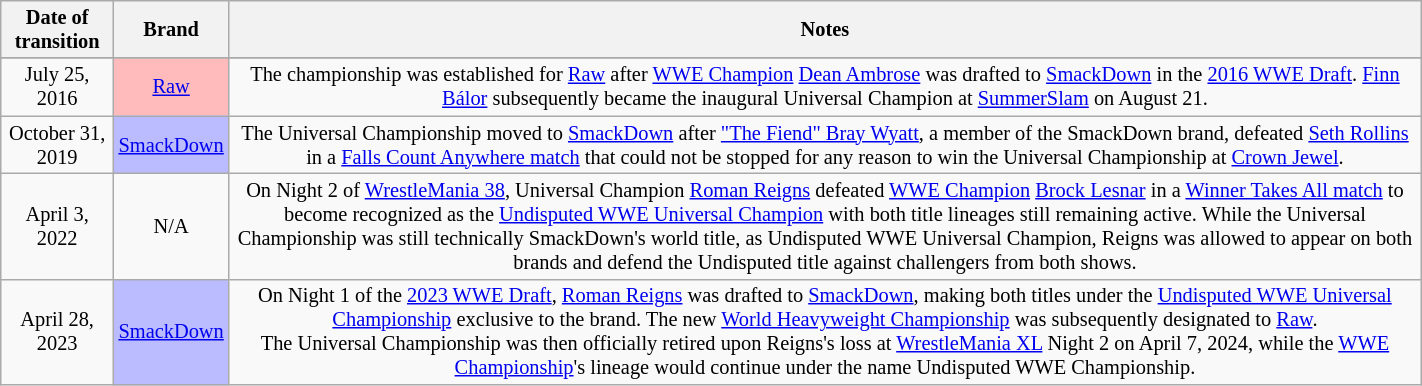<table class="wikitable" style="font-size:85%; text-align:center; width:75%;">
<tr>
<th>Date of transition</th>
<th>Brand</th>
<th>Notes</th>
</tr>
<tr>
</tr>
<tr>
<td>July 25, 2016</td>
<td style="background:#fbb;"><a href='#'>Raw</a></td>
<td>The championship was established for <a href='#'>Raw</a> after <a href='#'>WWE Champion</a> <a href='#'>Dean Ambrose</a> was drafted to <a href='#'>SmackDown</a> in the <a href='#'>2016 WWE Draft</a>. <a href='#'>Finn Bálor</a> subsequently became the inaugural Universal Champion at <a href='#'>SummerSlam</a> on August 21.</td>
</tr>
<tr>
<td>October 31, 2019</td>
<td style="background:#bbf;"><a href='#'>SmackDown</a></td>
<td>The Universal Championship moved to <a href='#'>SmackDown</a> after <a href='#'>"The Fiend" Bray Wyatt</a>, a member of the SmackDown brand, defeated <a href='#'>Seth Rollins</a> in a <a href='#'>Falls Count Anywhere match</a> that could not be stopped for any reason to win the Universal Championship at <a href='#'>Crown Jewel</a>.</td>
</tr>
<tr>
<td>April 3, 2022</td>
<td>N/A</td>
<td>On Night 2 of <a href='#'>WrestleMania 38</a>, Universal Champion <a href='#'>Roman Reigns</a> defeated <a href='#'>WWE Champion</a> <a href='#'>Brock Lesnar</a> in a <a href='#'>Winner Takes All match</a> to become recognized as the <a href='#'>Undisputed WWE Universal Champion</a> with both title lineages still remaining active. While the Universal Championship was still technically SmackDown's world title, as Undisputed WWE Universal Champion, Reigns was allowed to appear on both brands and defend the Undisputed title against challengers from both shows.</td>
</tr>
<tr>
<td>April 28, 2023</td>
<td style="background:#bbf;"><a href='#'>SmackDown</a></td>
<td>On Night 1 of the <a href='#'>2023 WWE Draft</a>, <a href='#'>Roman Reigns</a> was drafted to <a href='#'>SmackDown</a>, making both titles under the <a href='#'>Undisputed WWE Universal Championship</a> exclusive to the brand. The new <a href='#'>World Heavyweight Championship</a> was subsequently designated to <a href='#'>Raw</a>.<br>The Universal Championship was then officially retired upon Reigns's loss at <a href='#'>WrestleMania XL</a> Night 2 on April 7, 2024, while the <a href='#'>WWE Championship</a>'s lineage would continue under the name Undisputed WWE Championship.</td>
</tr>
</table>
